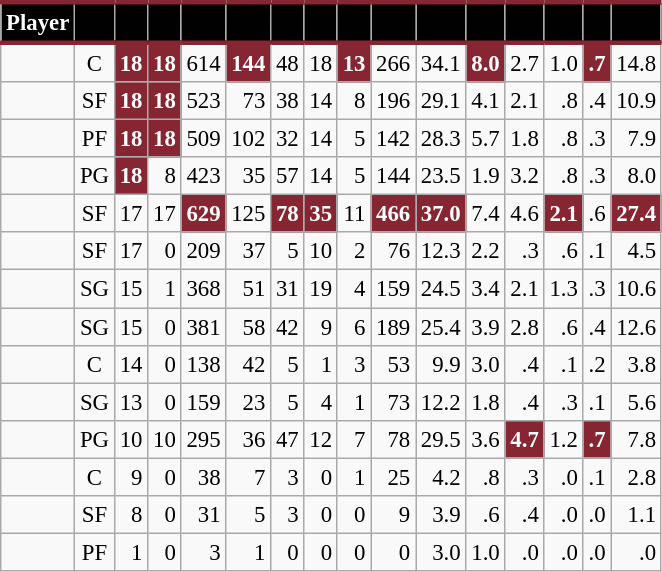<table class="wikitable sortable" style="font-size: 95%; text-align:right;">
<tr>
<th style="background:#010101; color:#FFFFFF; border-top:#862633 3px solid; border-bottom:#862633 3px solid;">Player</th>
<th style="background:#010101; color:#FFFFFF; border-top:#862633 3px solid; border-bottom:#862633 3px solid;"></th>
<th style="background:#010101; color:#FFFFFF; border-top:#862633 3px solid; border-bottom:#862633 3px solid;"></th>
<th style="background:#010101; color:#FFFFFF; border-top:#862633 3px solid; border-bottom:#862633 3px solid;"></th>
<th style="background:#010101; color:#FFFFFF; border-top:#862633 3px solid; border-bottom:#862633 3px solid;"></th>
<th style="background:#010101; color:#FFFFFF; border-top:#862633 3px solid; border-bottom:#862633 3px solid;"></th>
<th style="background:#010101; color:#FFFFFF; border-top:#862633 3px solid; border-bottom:#862633 3px solid;"></th>
<th style="background:#010101; color:#FFFFFF; border-top:#862633 3px solid; border-bottom:#862633 3px solid;"></th>
<th style="background:#010101; color:#FFFFFF; border-top:#862633 3px solid; border-bottom:#862633 3px solid;"></th>
<th style="background:#010101; color:#FFFFFF; border-top:#862633 3px solid; border-bottom:#862633 3px solid;"></th>
<th style="background:#010101; color:#FFFFFF; border-top:#862633 3px solid; border-bottom:#862633 3px solid;"></th>
<th style="background:#010101; color:#FFFFFF; border-top:#862633 3px solid; border-bottom:#862633 3px solid;"></th>
<th style="background:#010101; color:#FFFFFF; border-top:#862633 3px solid; border-bottom:#862633 3px solid;"></th>
<th style="background:#010101; color:#FFFFFF; border-top:#862633 3px solid; border-bottom:#862633 3px solid;"></th>
<th style="background:#010101; color:#FFFFFF; border-top:#862633 3px solid; border-bottom:#862633 3px solid;"></th>
<th style="background:#010101; color:#FFFFFF; border-top:#862633 3px solid; border-bottom:#862633 3px solid;"></th>
</tr>
<tr>
<td style="text-align:left;"></td>
<td style="text-align:center;">C</td>
<td style="background:#862633; color:#FFFFFF;"><strong>18</strong></td>
<td style="background:#862633; color:#FFFFFF;"><strong>18</strong></td>
<td>614</td>
<td style="background:#862633; color:#FFFFFF;"><strong>144</strong></td>
<td>48</td>
<td>18</td>
<td style="background:#862633; color:#FFFFFF;"><strong>13</strong></td>
<td>266</td>
<td>34.1</td>
<td style="background:#862633; color:#FFFFFF;"><strong>8.0</strong></td>
<td>2.7</td>
<td>1.0</td>
<td style="background:#862633; color:#FFFFFF;"><strong>.7</strong></td>
<td>14.8</td>
</tr>
<tr>
<td style="text-align:left;"></td>
<td style="text-align:center;">SF</td>
<td style="background:#862633; color:#FFFFFF;"><strong>18</strong></td>
<td style="background:#862633; color:#FFFFFF;"><strong>18</strong></td>
<td>523</td>
<td>73</td>
<td>38</td>
<td>14</td>
<td>8</td>
<td>196</td>
<td>29.1</td>
<td>4.1</td>
<td>2.1</td>
<td>.8</td>
<td>.4</td>
<td>10.9</td>
</tr>
<tr>
<td style="text-align:left;"></td>
<td style="text-align:center;">PF</td>
<td style="background:#862633; color:#FFFFFF;"><strong>18</strong></td>
<td style="background:#862633; color:#FFFFFF;"><strong>18</strong></td>
<td>509</td>
<td>102</td>
<td>32</td>
<td>14</td>
<td>5</td>
<td>142</td>
<td>28.3</td>
<td>5.7</td>
<td>1.8</td>
<td>.8</td>
<td>.3</td>
<td>7.9</td>
</tr>
<tr>
<td style="text-align:left;"></td>
<td style="text-align:center;">PG</td>
<td style="background:#862633; color:#FFFFFF;"><strong>18</strong></td>
<td>8</td>
<td>423</td>
<td>35</td>
<td>57</td>
<td>14</td>
<td>5</td>
<td>144</td>
<td>23.5</td>
<td>1.9</td>
<td>3.2</td>
<td>.8</td>
<td>.3</td>
<td>8.0</td>
</tr>
<tr>
<td style="text-align:left;"></td>
<td style="text-align:center;">SF</td>
<td>17</td>
<td>17</td>
<td style="background:#862633; color:#FFFFFF;"><strong>629</strong></td>
<td>125</td>
<td style="background:#862633; color:#FFFFFF;"><strong>78</strong></td>
<td style="background:#862633; color:#FFFFFF;"><strong>35</strong></td>
<td>11</td>
<td style="background:#862633; color:#FFFFFF;"><strong>466</strong></td>
<td style="background:#862633; color:#FFFFFF;"><strong>37.0</strong></td>
<td>7.4</td>
<td>4.6</td>
<td style="background:#862633; color:#FFFFFF;"><strong>2.1</strong></td>
<td>.6</td>
<td style="background:#862633; color:#FFFFFF;"><strong>27.4</strong></td>
</tr>
<tr>
<td style="text-align:left;"></td>
<td style="text-align:center;">SF</td>
<td>17</td>
<td>0</td>
<td>209</td>
<td>37</td>
<td>5</td>
<td>10</td>
<td>2</td>
<td>76</td>
<td>12.3</td>
<td>2.2</td>
<td>.3</td>
<td>.6</td>
<td>.1</td>
<td>4.5</td>
</tr>
<tr>
<td style="text-align:left;"></td>
<td style="text-align:center;">SG</td>
<td>15</td>
<td>1</td>
<td>368</td>
<td>51</td>
<td>31</td>
<td>19</td>
<td>4</td>
<td>159</td>
<td>24.5</td>
<td>3.4</td>
<td>2.1</td>
<td>1.3</td>
<td>.3</td>
<td>10.6</td>
</tr>
<tr>
<td style="text-align:left;"></td>
<td style="text-align:center;">SG</td>
<td>15</td>
<td>0</td>
<td>381</td>
<td>58</td>
<td>42</td>
<td>9</td>
<td>6</td>
<td>189</td>
<td>25.4</td>
<td>3.9</td>
<td>2.8</td>
<td>.6</td>
<td>.4</td>
<td>12.6</td>
</tr>
<tr>
<td style="text-align:left;"></td>
<td style="text-align:center;">C</td>
<td>14</td>
<td>0</td>
<td>138</td>
<td>42</td>
<td>5</td>
<td>1</td>
<td>3</td>
<td>53</td>
<td>9.9</td>
<td>3.0</td>
<td>.4</td>
<td>.1</td>
<td>.2</td>
<td>3.8</td>
</tr>
<tr>
<td style="text-align:left;"></td>
<td style="text-align:center;">SG</td>
<td>13</td>
<td>0</td>
<td>159</td>
<td>23</td>
<td>5</td>
<td>4</td>
<td>1</td>
<td>73</td>
<td>12.2</td>
<td>1.8</td>
<td>.4</td>
<td>.3</td>
<td>.1</td>
<td>5.6</td>
</tr>
<tr>
<td style="text-align:left;"></td>
<td style="text-align:center;">PG</td>
<td>10</td>
<td>10</td>
<td>295</td>
<td>36</td>
<td>47</td>
<td>12</td>
<td>7</td>
<td>78</td>
<td>29.5</td>
<td>3.6</td>
<td style="background:#862633; color:#FFFFFF;"><strong>4.7</strong></td>
<td>1.2</td>
<td style="background:#862633; color:#FFFFFF;"><strong>.7</strong></td>
<td>7.8</td>
</tr>
<tr>
<td style="text-align:left;"></td>
<td style="text-align:center;">C</td>
<td>9</td>
<td>0</td>
<td>38</td>
<td>7</td>
<td>3</td>
<td>0</td>
<td>1</td>
<td>25</td>
<td>4.2</td>
<td>.8</td>
<td>.3</td>
<td>.0</td>
<td>.1</td>
<td>2.8</td>
</tr>
<tr>
<td style="text-align:left;"></td>
<td style="text-align:center;">SF</td>
<td>8</td>
<td>0</td>
<td>31</td>
<td>5</td>
<td>3</td>
<td>0</td>
<td>0</td>
<td>9</td>
<td>3.9</td>
<td>.6</td>
<td>.4</td>
<td>.0</td>
<td>.0</td>
<td>1.1</td>
</tr>
<tr>
<td style="text-align:left;"></td>
<td style="text-align:center;">PF</td>
<td>1</td>
<td>0</td>
<td>3</td>
<td>1</td>
<td>0</td>
<td>0</td>
<td>0</td>
<td>0</td>
<td>3.0</td>
<td>1.0</td>
<td>.0</td>
<td>.0</td>
<td>.0</td>
<td>.0</td>
</tr>
</table>
